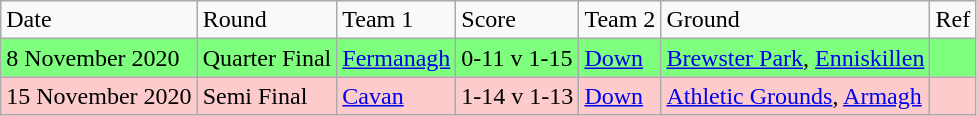<table class="wikitable">
<tr>
<td>Date</td>
<td>Round</td>
<td>Team 1</td>
<td>Score</td>
<td>Team 2</td>
<td>Ground</td>
<td>Ref</td>
</tr>
<tr style="background:#7eff7e;">
<td>8 November 2020</td>
<td>Quarter Final</td>
<td><a href='#'>Fermanagh</a></td>
<td>0-11 v 1-15</td>
<td><a href='#'>Down</a></td>
<td><a href='#'>Brewster Park</a>, <a href='#'>Enniskillen</a></td>
<td></td>
</tr>
<tr style="background:#fdcbcb;">
<td>15 November 2020</td>
<td>Semi Final</td>
<td><a href='#'>Cavan</a></td>
<td>1-14 v 1-13</td>
<td><a href='#'>Down</a></td>
<td><a href='#'>Athletic Grounds</a>, <a href='#'>Armagh</a></td>
<td></td>
</tr>
</table>
